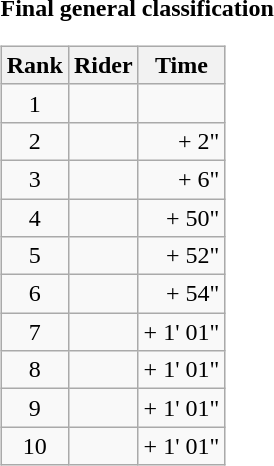<table>
<tr>
<td><strong>Final general classification</strong><br><table class="wikitable">
<tr>
<th scope="col">Rank</th>
<th scope="col">Rider</th>
<th scope="col">Time</th>
</tr>
<tr>
<td style="text-align:center;">1</td>
<td></td>
<td style="text-align:right;"></td>
</tr>
<tr>
<td style="text-align:center;">2</td>
<td></td>
<td style="text-align:right;">+ 2"</td>
</tr>
<tr>
<td style="text-align:center;">3</td>
<td></td>
<td style="text-align:right;">+ 6"</td>
</tr>
<tr>
<td style="text-align:center;">4</td>
<td></td>
<td style="text-align:right;">+ 50"</td>
</tr>
<tr>
<td style="text-align:center;">5</td>
<td></td>
<td style="text-align:right;">+ 52"</td>
</tr>
<tr>
<td style="text-align:center;">6</td>
<td></td>
<td style="text-align:right;">+ 54"</td>
</tr>
<tr>
<td style="text-align:center;">7</td>
<td></td>
<td style="text-align:right;">+ 1' 01"</td>
</tr>
<tr>
<td style="text-align:center;">8</td>
<td></td>
<td style="text-align:right;">+ 1' 01"</td>
</tr>
<tr>
<td style="text-align:center;">9</td>
<td></td>
<td style="text-align:right;">+ 1' 01"</td>
</tr>
<tr>
<td style="text-align:center;">10</td>
<td></td>
<td style="text-align:right;">+ 1' 01"</td>
</tr>
</table>
</td>
</tr>
</table>
